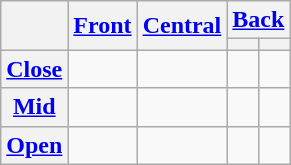<table class="wikitable" style="text-align: center;">
<tr>
<th rowspan="2"></th>
<th rowspan="2"><a href='#'>Front</a></th>
<th rowspan="2"><a href='#'>Central</a></th>
<th colspan="2"><a href='#'>Back</a></th>
</tr>
<tr>
<th></th>
<th></th>
</tr>
<tr>
<th><a href='#'>Close</a></th>
<td></td>
<td></td>
<td></td>
<td></td>
</tr>
<tr>
<th><a href='#'>Mid</a></th>
<td></td>
<td></td>
<td></td>
<td></td>
</tr>
<tr>
<th><a href='#'>Open</a></th>
<td></td>
<td></td>
<td></td>
<td></td>
</tr>
</table>
